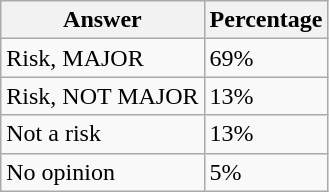<table class="wikitable">
<tr>
<th>Answer</th>
<th>Percentage</th>
</tr>
<tr>
<td>Risk, MAJOR</td>
<td>69%</td>
</tr>
<tr>
<td>Risk, NOT MAJOR</td>
<td>13%</td>
</tr>
<tr>
<td>Not a risk</td>
<td>13%</td>
</tr>
<tr>
<td>No opinion</td>
<td>5%</td>
</tr>
</table>
